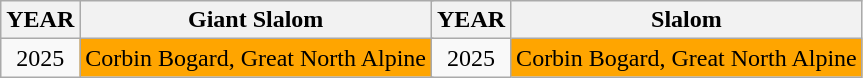<table class="wikitable" style="text-align:center">
<tr>
<th><strong>YEAR</strong></th>
<th colspan="2"><strong>Giant Slalom</strong></th>
<th><strong>YEAR</strong></th>
<th colspan="2"><strong>Slalom</strong></th>
</tr>
<tr>
<td>2025</td>
<td colspan="2" !align=center style="background:orange;color:black">Corbin Bogard, Great North Alpine</td>
<td>2025</td>
<td colspan="2" !align=center style="background:orange;color:black">Corbin Bogard, Great North Alpine</td>
</tr>
</table>
